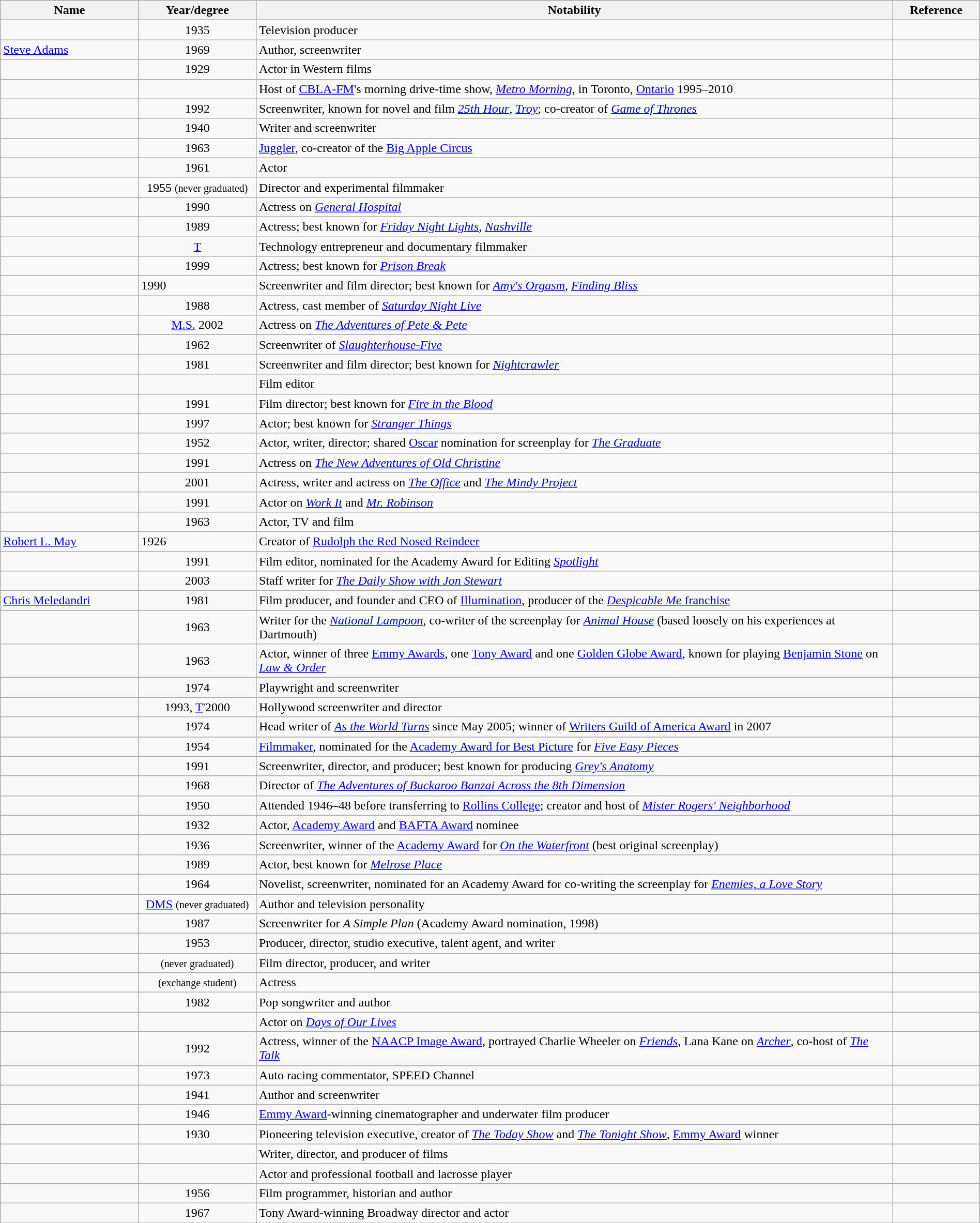<table class="wikitable sortable" style="width:100%">
<tr>
<th style="width:*;">Name</th>
<th style="width:12%;">Year/degree</th>
<th style="width:65%;" class="unsortable">Notability</th>
<th style="width:*;" class="unsortable">Reference</th>
</tr>
<tr>
<td></td>
<td style="text-align:center;">1935</td>
<td>Television producer</td>
<td style="text-align:center;"></td>
</tr>
<tr>
<td><a href='#'>Steve Adams</a></td>
<td style="text-align:center;">1969</td>
<td>Author, screenwriter</td>
<td style="text-align:center;"></td>
</tr>
<tr>
<td></td>
<td style="text-align:center;">1929</td>
<td>Actor in Western films</td>
<td style="text-align:center;"></td>
</tr>
<tr>
<td></td>
<td style="text-align:center;"></td>
<td>Host of <a href='#'>CBLA-FM</a>'s morning drive-time show, <em><a href='#'>Metro Morning</a></em>, in Toronto, <a href='#'>Ontario</a> 1995–2010</td>
<td style="text-align:center;"></td>
</tr>
<tr>
<td></td>
<td style="text-align:center;">1992</td>
<td>Screenwriter, known for novel and film <em><a href='#'>25th Hour</a></em>, <em><a href='#'>Troy</a></em>; co-creator of <em><a href='#'>Game of Thrones</a></em></td>
<td style="text-align:center;"></td>
</tr>
<tr>
<td></td>
<td style="text-align:center;">1940</td>
<td>Writer and screenwriter</td>
<td style="text-align:center;"></td>
</tr>
<tr>
<td></td>
<td style="text-align:center;">1963</td>
<td><a href='#'>Juggler</a>, co-creator of the <a href='#'>Big Apple Circus</a></td>
<td style="text-align:center;"></td>
</tr>
<tr>
<td></td>
<td style="text-align:center;">1961</td>
<td>Actor</td>
<td style="text-align:center;"></td>
</tr>
<tr>
<td></td>
<td style="text-align:center;">1955 <small>(never graduated)</small></td>
<td>Director and experimental filmmaker</td>
<td style="text-align:center;"></td>
</tr>
<tr>
<td></td>
<td style="text-align:center;">1990</td>
<td>Actress on <em><a href='#'>General Hospital</a></em></td>
<td style="text-align:center;"></td>
</tr>
<tr>
<td></td>
<td style="text-align:center;">1989</td>
<td>Actress; best known for <em><a href='#'>Friday Night Lights</a></em>, <em><a href='#'>Nashville</a></em></td>
<td style="text-align:center;"></td>
</tr>
<tr>
<td></td>
<td style="text-align:center;"><a href='#'>T</a></td>
<td>Technology entrepreneur and documentary filmmaker</td>
<td style="text-align:center;"></td>
</tr>
<tr>
<td></td>
<td style="text-align:center;">1999</td>
<td>Actress; best known for <em><a href='#'>Prison Break</a></em></td>
<td style="text-align:center;"></td>
</tr>
<tr>
<td></td>
<td style+"text-align:center;">1990</td>
<td>Screenwriter and film director; best known for <em><a href='#'>Amy's Orgasm</a></em>, <em><a href='#'>Finding Bliss</a></em></td>
<td style="text-align:center;"></td>
</tr>
<tr>
<td></td>
<td style="text-align:center;">1988</td>
<td>Actress, cast member of <em><a href='#'>Saturday Night Live</a></em></td>
<td style="text-align:center;"></td>
</tr>
<tr>
<td></td>
<td style="text-align:center;"><a href='#'>M.S.</a> 2002</td>
<td>Actress on <em><a href='#'>The Adventures of Pete & Pete</a></em></td>
<td style="text-align:center;"></td>
</tr>
<tr>
<td></td>
<td style="text-align:center;">1962</td>
<td>Screenwriter of <em><a href='#'>Slaughterhouse-Five</a></em></td>
<td style="text-align:center;"></td>
</tr>
<tr>
<td></td>
<td style="text-align:center;">1981</td>
<td>Screenwriter and film director; best known for <em><a href='#'>Nightcrawler</a></em></td>
<td style="text-align:center;"></td>
</tr>
<tr>
<td></td>
<td style="text-align:center;"></td>
<td>Film editor</td>
<td style="text-align:center;"></td>
</tr>
<tr>
<td></td>
<td style="text-align:center;">1991</td>
<td>Film director; best known for <em><a href='#'>Fire in the Blood</a></em></td>
<td style="text-align:center;"></td>
</tr>
<tr>
<td></td>
<td style="text-align:center;">1997</td>
<td>Actor; best known for <em><a href='#'>Stranger Things</a></em></td>
<td style="text-align:center;"></td>
</tr>
<tr>
<td></td>
<td style="text-align:center;">1952</td>
<td>Actor, writer, director; shared <a href='#'>Oscar</a> nomination for screenplay for <em><a href='#'>The Graduate</a></em></td>
<td style="text-align:center;"></td>
</tr>
<tr>
<td></td>
<td style="text-align:center;">1991</td>
<td>Actress on <em><a href='#'>The New Adventures of Old Christine</a></em></td>
<td style="text-align:center;"></td>
</tr>
<tr>
<td></td>
<td style="text-align:center;">2001</td>
<td>Actress, writer and actress on <em><a href='#'>The Office</a></em> and <em><a href='#'>The Mindy Project</a></em></td>
<td style="text-align:center;"></td>
</tr>
<tr>
<td></td>
<td style="text-align:center;">1991</td>
<td>Actor on <em><a href='#'>Work It</a></em> and <em><a href='#'>Mr. Robinson</a></em></td>
<td style="text-align:center;"></td>
</tr>
<tr>
<td></td>
<td style="text-align:center;">1963</td>
<td>Actor, TV and film</td>
<td style="text-align:center;"></td>
</tr>
<tr>
<td><a href='#'>Robert L. May</a></td>
<td>1926</td>
<td>Creator of <a href='#'>Rudolph the Red Nosed Reindeer</a></td>
<td></td>
</tr>
<tr>
<td></td>
<td style="text-align:center;">1991</td>
<td>Film editor, nominated for the Academy Award for Editing <em><a href='#'>Spotlight</a></em></td>
<td style="text-align:center;"></td>
</tr>
<tr>
<td></td>
<td style="text-align:center;">2003</td>
<td>Staff writer for <em><a href='#'>The Daily Show with Jon Stewart</a></em></td>
<td style="text-align:center;"></td>
</tr>
<tr>
<td><a href='#'>Chris Meledandri</a></td>
<td style="text-align:center;">1981</td>
<td>Film producer, and founder and CEO of <a href='#'>Illumination</a>, producer of the <a href='#'><em>Despicable Me</em> franchise</a></td>
<td></td>
</tr>
<tr>
<td></td>
<td style="text-align:center;">1963</td>
<td>Writer for the <em><a href='#'>National Lampoon</a></em>, co-writer of the screenplay for <em><a href='#'>Animal House</a></em> (based loosely on his experiences at Dartmouth)</td>
<td style="text-align:center;"></td>
</tr>
<tr>
<td></td>
<td style="text-align:center;">1963</td>
<td>Actor, winner of three <a href='#'>Emmy Awards</a>, one <a href='#'>Tony Award</a> and one <a href='#'>Golden Globe Award</a>, known for playing <a href='#'>Benjamin Stone</a> on <em><a href='#'>Law & Order</a></em></td>
<td style="text-align:center;"></td>
</tr>
<tr>
<td></td>
<td style="text-align:center;">1974</td>
<td>Playwright and screenwriter</td>
<td style="text-align:center;"></td>
</tr>
<tr>
<td></td>
<td style="text-align:center;">1993, <a href='#'>T</a>'2000</td>
<td>Hollywood screenwriter and director</td>
<td style="text-align:center;"></td>
</tr>
<tr>
<td></td>
<td style="text-align:center;">1974</td>
<td>Head writer of <em><a href='#'>As the World Turns</a></em> since May 2005; winner of <a href='#'>Writers Guild of America Award</a> in 2007</td>
<td style="text-align:center;"></td>
</tr>
<tr>
</tr>
<tr>
<td></td>
<td style="text-align:center;">1954</td>
<td><a href='#'>Filmmaker</a>, nominated for the <a href='#'>Academy Award for Best Picture</a> for <em><a href='#'>Five Easy Pieces</a></em></td>
<td style="text-align:center;"></td>
</tr>
<tr>
<td></td>
<td style="text-align:center;">1991</td>
<td>Screenwriter, director, and producer; best known for producing <em><a href='#'>Grey's Anatomy</a></em></td>
<td style="text-align:center;"></td>
</tr>
<tr>
<td></td>
<td style="text-align:center;">1968</td>
<td>Director of <em><a href='#'>The Adventures of Buckaroo Banzai Across the 8th Dimension</a></em></td>
<td style="text-align:center;"></td>
</tr>
<tr>
<td></td>
<td style="text-align:center;">1950</td>
<td>Attended 1946–48 before transferring to <a href='#'>Rollins College</a>; creator and host of <em><a href='#'>Mister Rogers' Neighborhood</a></em></td>
<td style="text-align:center;"></td>
</tr>
<tr>
<td></td>
<td style="text-align:center;">1932</td>
<td>Actor, <a href='#'>Academy Award</a> and <a href='#'>BAFTA Award</a> nominee</td>
<td style="text-align:center;"></td>
</tr>
<tr>
<td></td>
<td style="text-align:center;">1936</td>
<td>Screenwriter, winner of the <a href='#'>Academy Award</a> for <em><a href='#'>On the Waterfront</a></em> (best original screenplay)</td>
<td style="text-align:center;"></td>
</tr>
<tr>
<td></td>
<td style="text-align:center;">1989</td>
<td>Actor, best known for <em><a href='#'>Melrose Place</a></em></td>
<td style="text-align:center;"></td>
</tr>
<tr>
<td></td>
<td style="text-align:center;">1964</td>
<td>Novelist, screenwriter, nominated for an Academy Award for co-writing the screenplay for <em><a href='#'>Enemies, a Love Story</a></em></td>
<td style="text-align:center;"></td>
</tr>
<tr>
<td></td>
<td style="text-align:center;"><a href='#'>DMS</a> <small>(never graduated)</small></td>
<td>Author and television personality</td>
<td style="text-align:center;"></td>
</tr>
<tr>
<td></td>
<td style="text-align:center;">1987</td>
<td>Screenwriter for <em>A Simple Plan</em> (Academy Award nomination, 1998)</td>
<td style="text-align:center;"></td>
</tr>
<tr>
<td></td>
<td style="text-align:center;">1953</td>
<td>Producer, director, studio executive, talent agent, and writer</td>
<td style="text-align:center;"></td>
</tr>
<tr>
<td></td>
<td style="text-align:center;"><small>(never graduated)</small></td>
<td>Film director, producer, and writer</td>
<td style="text-align:center;"></td>
</tr>
<tr>
<td></td>
<td style="text-align:center;"><small>(exchange student)</small></td>
<td>Actress</td>
<td style="text-align:center;"></td>
</tr>
<tr>
<td></td>
<td style="text-align:center;">1982</td>
<td>Pop songwriter and author</td>
<td style="text-align:center;"></td>
</tr>
<tr>
<td></td>
<td style="text-align:center;"></td>
<td>Actor on <em><a href='#'>Days of Our Lives</a></em></td>
<td style="text-align:center;"></td>
</tr>
<tr>
<td></td>
<td style="text-align:center;">1992</td>
<td>Actress, winner of the <a href='#'>NAACP Image Award</a>, portrayed Charlie Wheeler on <em><a href='#'>Friends</a></em>, Lana Kane on <em><a href='#'>Archer</a></em>, co-host of <em><a href='#'>The Talk</a></em></td>
<td style="text-align:center;"></td>
</tr>
<tr>
<td></td>
<td style="text-align:center;">1973</td>
<td>Auto racing commentator, SPEED Channel</td>
<td style="text-align:center;"></td>
</tr>
<tr>
<td></td>
<td style="text-align:center;">1941</td>
<td>Author and screenwriter</td>
<td style="text-align:center;"></td>
</tr>
<tr>
<td></td>
<td style="text-align:center;">1946</td>
<td><a href='#'>Emmy Award</a>-winning cinematographer and underwater film producer</td>
<td style="text-align:center;"></td>
</tr>
<tr>
<td></td>
<td style="text-align:center;">1930</td>
<td>Pioneering television executive, creator of <em><a href='#'>The Today Show</a></em> and <em><a href='#'>The Tonight Show</a></em>, <a href='#'>Emmy Award</a> winner</td>
<td style="text-align:center;"></td>
</tr>
<tr>
<td></td>
<td style="text-align:center;"></td>
<td>Writer, director, and producer of films</td>
<td style="text-align:center;"></td>
</tr>
<tr valign="top">
<td></td>
<td style="text-align:center;"></td>
<td>Actor and professional football and lacrosse player</td>
<td style="text-align:center;"></td>
</tr>
<tr>
<td></td>
<td style="text-align:center;">1956</td>
<td>Film programmer, historian and author</td>
<td style="text-align:center;"></td>
</tr>
<tr>
<td></td>
<td style="text-align:center;">1967</td>
<td>Tony Award-winning Broadway director and actor</td>
<td style="text-align:center;"></td>
</tr>
<tr>
</tr>
</table>
